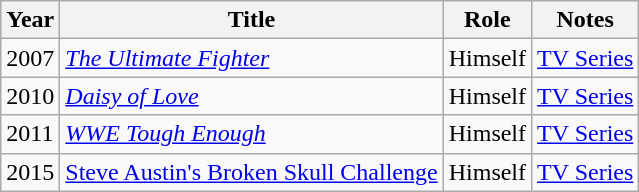<table class="wikitable sortable">
<tr>
<th>Year</th>
<th>Title</th>
<th>Role</th>
<th>Notes</th>
</tr>
<tr>
<td>2007</td>
<td><em><a href='#'>The Ultimate Fighter</a></em></td>
<td>Himself</td>
<td><a href='#'>TV Series</a></td>
</tr>
<tr>
<td>2010</td>
<td><em><a href='#'>Daisy of Love</a></em></td>
<td>Himself</td>
<td><a href='#'>TV Series</a></td>
</tr>
<tr>
<td>2011</td>
<td><em><a href='#'>WWE Tough Enough</a></em></td>
<td>Himself</td>
<td><a href='#'>TV Series</a></td>
</tr>
<tr>
<td>2015</td>
<td><a href='#'>Steve Austin's Broken Skull Challenge</a></td>
<td>Himself</td>
<td><a href='#'>TV Series</a></td>
</tr>
</table>
